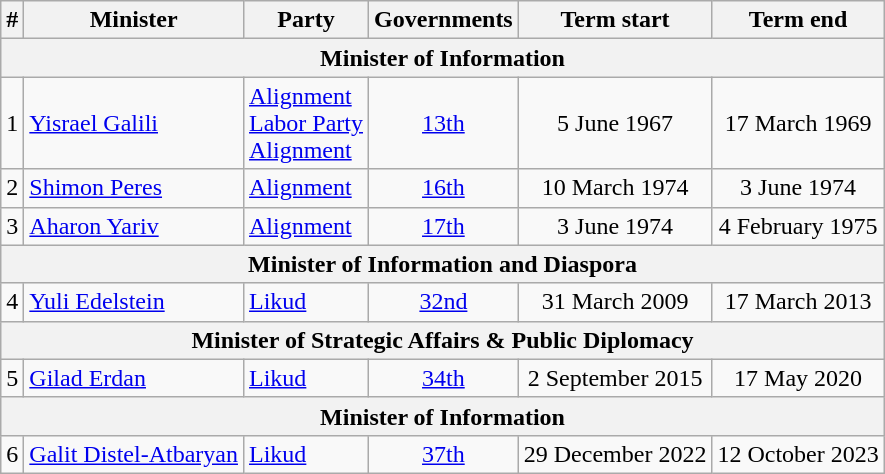<table class=wikitable style=text-align:center>
<tr>
<th>#</th>
<th>Minister</th>
<th>Party</th>
<th>Governments</th>
<th>Term start</th>
<th>Term end</th>
</tr>
<tr>
<th colspan="6">Minister of Information</th>
</tr>
<tr>
<td>1</td>
<td align=left><a href='#'>Yisrael Galili</a></td>
<td align=left><a href='#'>Alignment</a><br><a href='#'>Labor Party</a><br><a href='#'>Alignment</a></td>
<td><a href='#'>13th</a></td>
<td>5 June 1967</td>
<td>17 March 1969</td>
</tr>
<tr>
<td>2</td>
<td align=left><a href='#'>Shimon Peres</a></td>
<td align=left><a href='#'>Alignment</a></td>
<td><a href='#'>16th</a></td>
<td>10 March 1974</td>
<td>3 June 1974</td>
</tr>
<tr>
<td>3</td>
<td align=left><a href='#'>Aharon Yariv</a></td>
<td align=left><a href='#'>Alignment</a></td>
<td><a href='#'>17th</a></td>
<td>3 June 1974</td>
<td>4 February 1975</td>
</tr>
<tr>
<th colspan="6">Minister of Information and Diaspora</th>
</tr>
<tr>
<td>4</td>
<td align=left><a href='#'>Yuli Edelstein</a></td>
<td align=left><a href='#'>Likud</a></td>
<td><a href='#'>32nd</a></td>
<td>31 March 2009</td>
<td>17 March 2013</td>
</tr>
<tr>
<th colspan="6">Minister of Strategic Affairs & Public Diplomacy</th>
</tr>
<tr>
<td>5</td>
<td align=left><a href='#'>Gilad Erdan</a></td>
<td align=left><a href='#'>Likud</a></td>
<td><a href='#'>34th</a></td>
<td>2 September 2015</td>
<td>17 May 2020</td>
</tr>
<tr>
<th colspan="6">Minister of Information</th>
</tr>
<tr>
<td>6</td>
<td align=left><a href='#'>Galit Distel-Atbaryan</a></td>
<td align=left><a href='#'>Likud</a></td>
<td><a href='#'>37th</a></td>
<td>29 December 2022</td>
<td>12 October 2023</td>
</tr>
</table>
